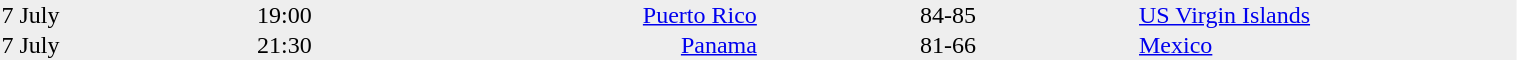<table cellspacing=0 width=80% style=background:#eeeeee>
<tr>
<td width=10% align=left>7 July</td>
<td align=center width=10%>19:00</td>
<td align=right width=20%><a href='#'>Puerto Rico</a></td>
<td align=left width=5%></td>
<td align=center width=10%>84-85</td>
<td align=right width=5%></td>
<td align=left width=20%><a href='#'>US Virgin Islands</a></td>
</tr>
<tr>
<td width=10% align=left>7 July</td>
<td align=center width=10%>21:30</td>
<td align=right width=20%><a href='#'>Panama</a></td>
<td align=left width=5%></td>
<td align=center width=10%>81-66</td>
<td align=right width=5%></td>
<td align=left width=20%><a href='#'>Mexico</a></td>
</tr>
</table>
